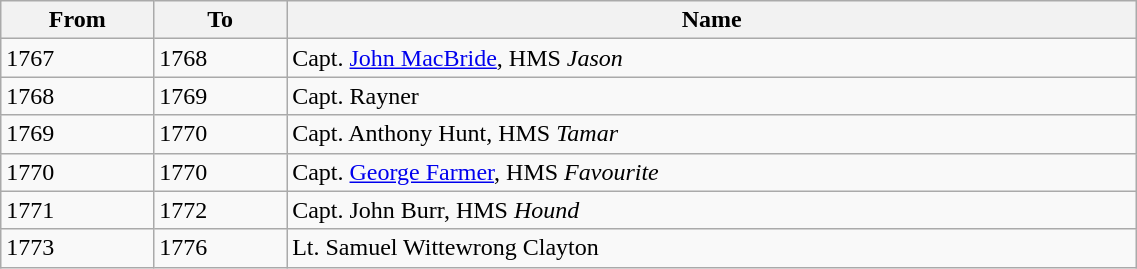<table class="wikitable" style="width:60%">
<tr>
<th>From</th>
<th>To</th>
<th>Name</th>
</tr>
<tr>
<td>1767</td>
<td>1768</td>
<td>Capt. <a href='#'>John MacBride</a>, HMS <em>Jason</em></td>
</tr>
<tr>
<td>1768</td>
<td>1769</td>
<td>Capt. Rayner</td>
</tr>
<tr>
<td>1769</td>
<td>1770</td>
<td>Capt. Anthony Hunt, HMS <em>Tamar</em></td>
</tr>
<tr>
<td>1770</td>
<td>1770</td>
<td>Capt. <a href='#'>George Farmer</a>, HMS <em>Favourite</em></td>
</tr>
<tr>
<td>1771</td>
<td>1772</td>
<td>Capt. John Burr, HMS <em>Hound</em></td>
</tr>
<tr>
<td>1773</td>
<td>1776</td>
<td>Lt. Samuel Wittewrong Clayton</td>
</tr>
</table>
